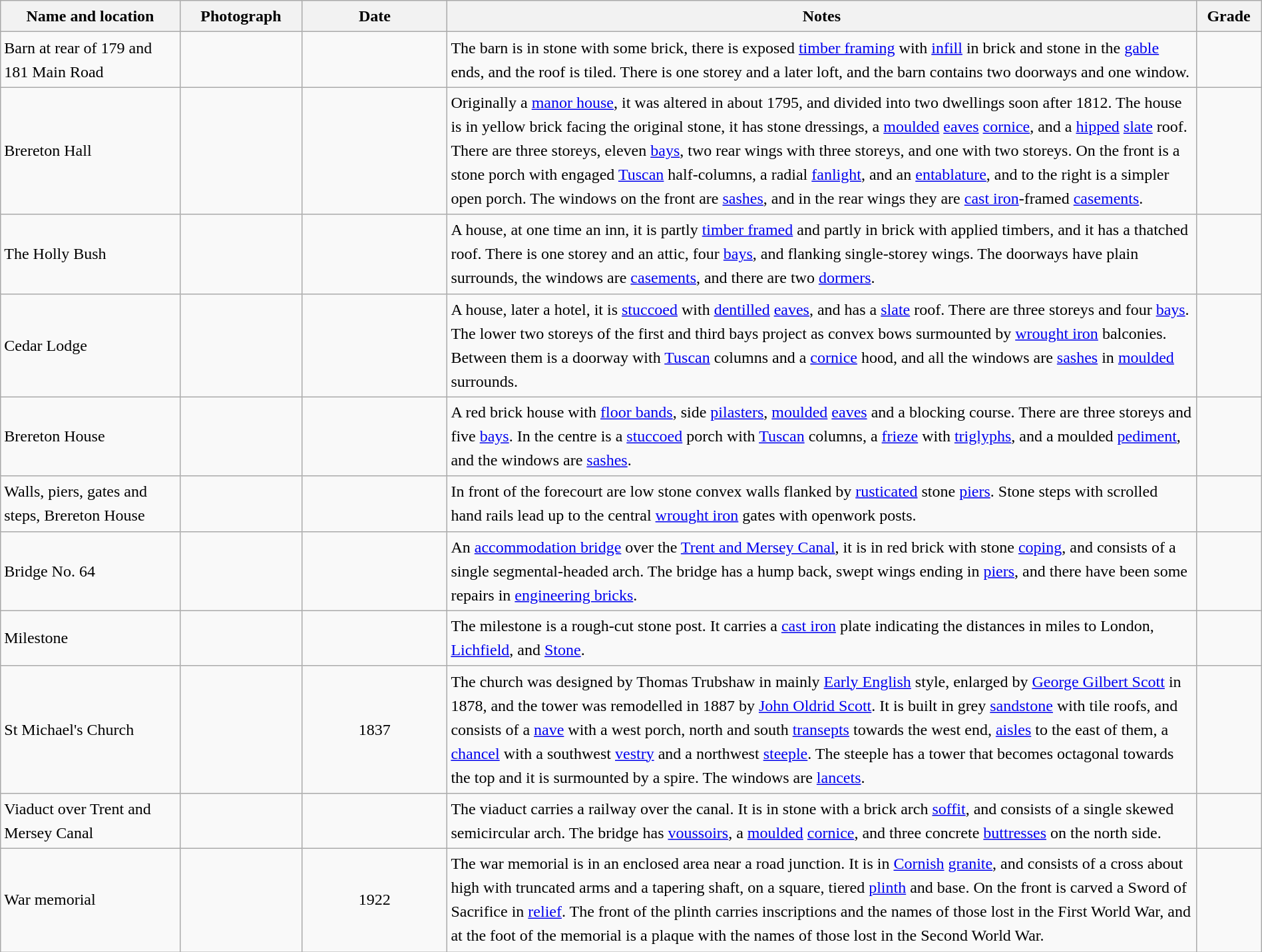<table class="wikitable sortable plainrowheaders" style="width:100%; border:0; text-align:left; line-height:150%;">
<tr>
<th scope="col"  style="width:150px">Name and location</th>
<th scope="col"  style="width:100px" class="unsortable">Photograph</th>
<th scope="col"  style="width:120px">Date</th>
<th scope="col"  style="width:650px" class="unsortable">Notes</th>
<th scope="col"  style="width:50px">Grade</th>
</tr>
<tr>
<td>Barn at rear of 179 and 181 Main Road<br><small></small></td>
<td></td>
<td align="center"></td>
<td>The barn is in stone with some brick, there is exposed <a href='#'>timber framing</a> with <a href='#'>infill</a> in brick and stone in the <a href='#'>gable</a> ends, and the roof is tiled.  There is one storey and a later loft, and the barn contains two doorways and one window.</td>
<td align="center" ></td>
</tr>
<tr>
<td>Brereton Hall<br><small></small></td>
<td></td>
<td align="center"></td>
<td>Originally a <a href='#'>manor house</a>, it was altered in about 1795, and divided into two dwellings soon after 1812.  The house is in yellow brick facing the original stone, it has stone dressings, a <a href='#'>moulded</a> <a href='#'>eaves</a> <a href='#'>cornice</a>, and a <a href='#'>hipped</a> <a href='#'>slate</a> roof.  There are three storeys, eleven <a href='#'>bays</a>, two rear wings with three storeys, and one with two storeys.  On the front is a stone porch with engaged <a href='#'>Tuscan</a> half-columns, a radial <a href='#'>fanlight</a>, and an <a href='#'>entablature</a>, and to the right is a simpler open porch.  The windows on the front are <a href='#'>sashes</a>, and in the rear wings they are <a href='#'>cast iron</a>-framed <a href='#'>casements</a>.</td>
<td align="center" ></td>
</tr>
<tr>
<td>The Holly Bush<br><small></small></td>
<td></td>
<td align="center"></td>
<td>A house, at one time an inn, it is partly <a href='#'>timber framed</a> and partly in brick with applied timbers, and it has a thatched roof.  There is one storey and an attic, four <a href='#'>bays</a>, and flanking single-storey wings.  The doorways have plain surrounds, the windows are <a href='#'>casements</a>, and there are two <a href='#'>dormers</a>.</td>
<td align="center" ></td>
</tr>
<tr>
<td>Cedar Lodge<br><small></small></td>
<td></td>
<td align="center"></td>
<td>A house, later a hotel, it is <a href='#'>stuccoed</a> with <a href='#'>dentilled</a> <a href='#'>eaves</a>, and has a <a href='#'>slate</a> roof.  There are three storeys and four <a href='#'>bays</a>.  The lower two storeys of the first and third bays project as convex bows surmounted by <a href='#'>wrought iron</a> balconies.  Between them is a doorway with <a href='#'>Tuscan</a> columns and a <a href='#'>cornice</a> hood, and all the windows are <a href='#'>sashes</a> in <a href='#'>moulded</a> surrounds.</td>
<td align="center" ></td>
</tr>
<tr>
<td>Brereton House<br><small></small></td>
<td></td>
<td align="center"></td>
<td>A red brick house with <a href='#'>floor bands</a>, side <a href='#'>pilasters</a>, <a href='#'>moulded</a> <a href='#'>eaves</a> and a blocking course.  There are three storeys and five <a href='#'>bays</a>.  In the centre is a <a href='#'>stuccoed</a> porch with <a href='#'>Tuscan</a> columns, a <a href='#'>frieze</a> with <a href='#'>triglyphs</a>, and a moulded <a href='#'>pediment</a>, and the windows are <a href='#'>sashes</a>.</td>
<td align="center" ></td>
</tr>
<tr>
<td>Walls, piers, gates and steps, Brereton House<br><small></small></td>
<td></td>
<td align="center"></td>
<td>In front of the forecourt are low stone convex walls flanked by <a href='#'>rusticated</a> stone <a href='#'>piers</a>.  Stone steps with scrolled hand rails lead up to the central <a href='#'>wrought iron</a> gates with openwork posts.</td>
<td align="center" ></td>
</tr>
<tr>
<td>Bridge No. 64<br><small></small></td>
<td></td>
<td align="center"></td>
<td>An <a href='#'>accommodation bridge</a> over the <a href='#'>Trent and Mersey Canal</a>, it is in red brick with stone <a href='#'>coping</a>, and consists of a single segmental-headed arch.  The bridge has a hump back, swept wings ending in <a href='#'>piers</a>, and there have been some repairs in <a href='#'>engineering bricks</a>.</td>
<td align="center" ></td>
</tr>
<tr>
<td>Milestone<br><small></small></td>
<td></td>
<td align="center"></td>
<td>The milestone is a rough-cut stone post.  It carries a <a href='#'>cast iron</a> plate indicating the distances in miles to London, <a href='#'>Lichfield</a>, and <a href='#'>Stone</a>.</td>
<td align="center" ></td>
</tr>
<tr>
<td>St Michael's Church<br><small></small></td>
<td></td>
<td align="center">1837</td>
<td>The church was designed by Thomas Trubshaw in mainly <a href='#'>Early English</a> style, enlarged by <a href='#'>George Gilbert Scott</a> in 1878, and the tower was remodelled in 1887 by <a href='#'>John Oldrid Scott</a>.  It is built in grey <a href='#'>sandstone</a> with tile roofs, and consists of a <a href='#'>nave</a> with a west porch, north and south <a href='#'>transepts</a> towards the west end, <a href='#'>aisles</a> to the east of them, a <a href='#'>chancel</a> with a southwest <a href='#'>vestry</a> and a northwest <a href='#'>steeple</a>.  The steeple has a tower that becomes octagonal towards the top and it is surmounted by a spire.  The windows are <a href='#'>lancets</a>.</td>
<td align="center" ></td>
</tr>
<tr>
<td>Viaduct over Trent and Mersey Canal<br><small></small></td>
<td></td>
<td align="center"></td>
<td>The viaduct carries a railway over the canal.  It is in stone with a brick arch <a href='#'>soffit</a>, and consists of a single skewed semicircular arch.  The bridge has <a href='#'>voussoirs</a>, a <a href='#'>moulded</a> <a href='#'>cornice</a>, and three concrete <a href='#'>buttresses</a> on the north side.</td>
<td align="center" ></td>
</tr>
<tr>
<td>War memorial<br><small></small></td>
<td></td>
<td align="center">1922</td>
<td>The war memorial is in an enclosed area near a road junction.  It is in <a href='#'>Cornish</a> <a href='#'>granite</a>, and consists of a cross about  high with truncated arms and a tapering shaft, on a square, tiered <a href='#'>plinth</a> and base. On the front is carved a Sword of Sacrifice in <a href='#'>relief</a>.  The front of the plinth carries inscriptions and the names of those lost in the First World War, and at the foot of the memorial is a plaque with the names of those lost in the Second World War.</td>
<td align="center" ></td>
</tr>
<tr>
</tr>
</table>
